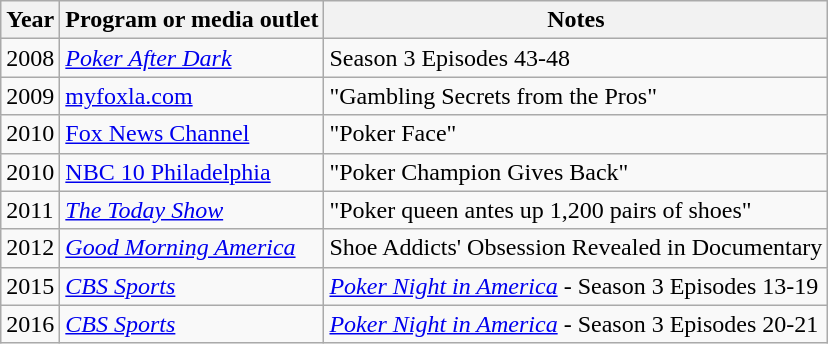<table class="wikitable sortable">
<tr>
<th style=max-width:4em>Year</th>
<th style=max-width:250px>Program or media outlet</th>
<th class="unsortable">Notes</th>
</tr>
<tr>
<td>2008</td>
<td><em><a href='#'>Poker After Dark</a></em></td>
<td>Season 3 Episodes 43-48</td>
</tr>
<tr>
<td>2009</td>
<td><a href='#'>myfoxla.com</a></td>
<td>"Gambling Secrets from the Pros"</td>
</tr>
<tr>
<td>2010</td>
<td><a href='#'>Fox News Channel</a></td>
<td>"Poker Face"</td>
</tr>
<tr>
<td>2010</td>
<td><a href='#'>NBC 10 Philadelphia</a></td>
<td>"Poker Champion Gives Back"</td>
</tr>
<tr>
<td>2011</td>
<td><em><a href='#'>The Today Show</a></em></td>
<td>"Poker queen antes up 1,200 pairs of shoes"</td>
</tr>
<tr>
<td>2012</td>
<td><em><a href='#'>Good Morning America</a></em></td>
<td>Shoe Addicts' Obsession Revealed in Documentary</td>
</tr>
<tr>
<td>2015</td>
<td><em><a href='#'>CBS Sports</a></em></td>
<td><em><a href='#'>Poker Night in America</a></em> - Season 3 Episodes 13-19</td>
</tr>
<tr>
<td>2016</td>
<td><em><a href='#'>CBS Sports</a></em></td>
<td><em><a href='#'>Poker Night in America</a></em> - Season 3 Episodes 20-21</td>
</tr>
</table>
